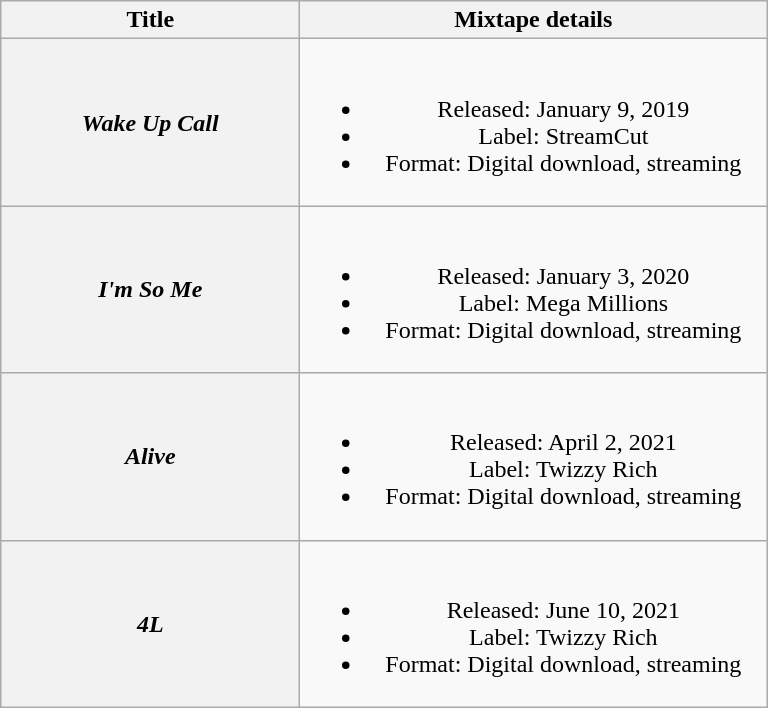<table class="wikitable plainrowheaders" style="text-align:center;">
<tr>
<th scope="col" style="width:12em;">Title</th>
<th scope="col" style="width:19em;">Mixtape details</th>
</tr>
<tr>
<th scope="row"><em>Wake Up Call</em></th>
<td><br><ul><li>Released: January 9, 2019</li><li>Label: StreamCut</li><li>Format: Digital download, streaming</li></ul></td>
</tr>
<tr>
<th scope="row"><em>I'm So Me</em></th>
<td><br><ul><li>Released: January 3, 2020</li><li>Label: Mega Millions</li><li>Format: Digital download, streaming</li></ul></td>
</tr>
<tr>
<th scope="row"><em>Alive</em></th>
<td><br><ul><li>Released: April 2, 2021</li><li>Label: Twizzy Rich</li><li>Format: Digital download, streaming</li></ul></td>
</tr>
<tr>
<th scope="row"><em>4L</em></th>
<td><br><ul><li>Released: June 10, 2021</li><li>Label: Twizzy Rich</li><li>Format: Digital download, streaming</li></ul></td>
</tr>
</table>
